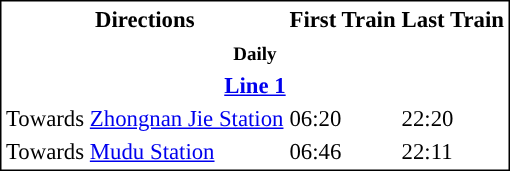<table style="text-align:centre; font-size:95%; border:1px solid black">
<tr>
<th>Directions</th>
<th>First Train</th>
<th>Last Train</th>
</tr>
<tr>
<th colspan="5" style="text-align:center"><small>Daily</small></th>
</tr>
<tr>
<th colspan="8" style="background-color:#"><a href='#'>Line 1</a></th>
</tr>
<tr>
<td>Towards <a href='#'>Zhongnan Jie Station</a></td>
<td>06:20</td>
<td>22:20</td>
</tr>
<tr>
<td>Towards <a href='#'>Mudu Station</a></td>
<td>06:46</td>
<td>22:11</td>
</tr>
</table>
